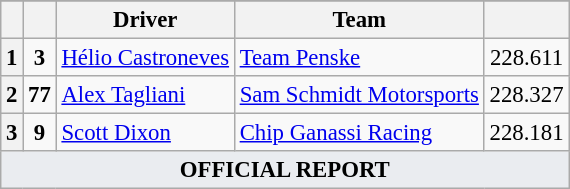<table class="wikitable" style="font-size:95%;">
<tr>
</tr>
<tr>
<th></th>
<th></th>
<th>Driver</th>
<th>Team</th>
<th></th>
</tr>
<tr>
<th>1</th>
<td style="text-align:center"><strong>3</strong></td>
<td> <a href='#'>Hélio Castroneves</a></td>
<td><a href='#'>Team Penske</a></td>
<td align=center>228.611</td>
</tr>
<tr>
<th>2</th>
<td style="text-align:center"><strong>77</strong></td>
<td> <a href='#'>Alex Tagliani</a></td>
<td><a href='#'>Sam Schmidt Motorsports</a></td>
<td align=center>228.327</td>
</tr>
<tr>
<th>3</th>
<td style="text-align:center"><strong>9</strong></td>
<td> <a href='#'>Scott Dixon</a></td>
<td><a href='#'>Chip Ganassi Racing</a></td>
<td align=center>228.181</td>
</tr>
<tr>
<td style="background-color:#EAECF0;text-align:center" colspan=9><strong>OFFICIAL REPORT</strong></td>
</tr>
</table>
